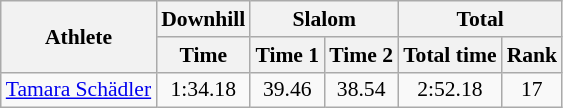<table class="wikitable" style="font-size:90%">
<tr>
<th rowspan="2">Athlete</th>
<th>Downhill</th>
<th colspan="2">Slalom</th>
<th colspan="2">Total</th>
</tr>
<tr>
<th>Time</th>
<th>Time 1</th>
<th>Time 2</th>
<th>Total time</th>
<th>Rank</th>
</tr>
<tr>
<td><a href='#'>Tamara Schädler</a></td>
<td align="center">1:34.18</td>
<td align="center">39.46</td>
<td align="center">38.54</td>
<td align="center">2:52.18</td>
<td align="center">17</td>
</tr>
</table>
